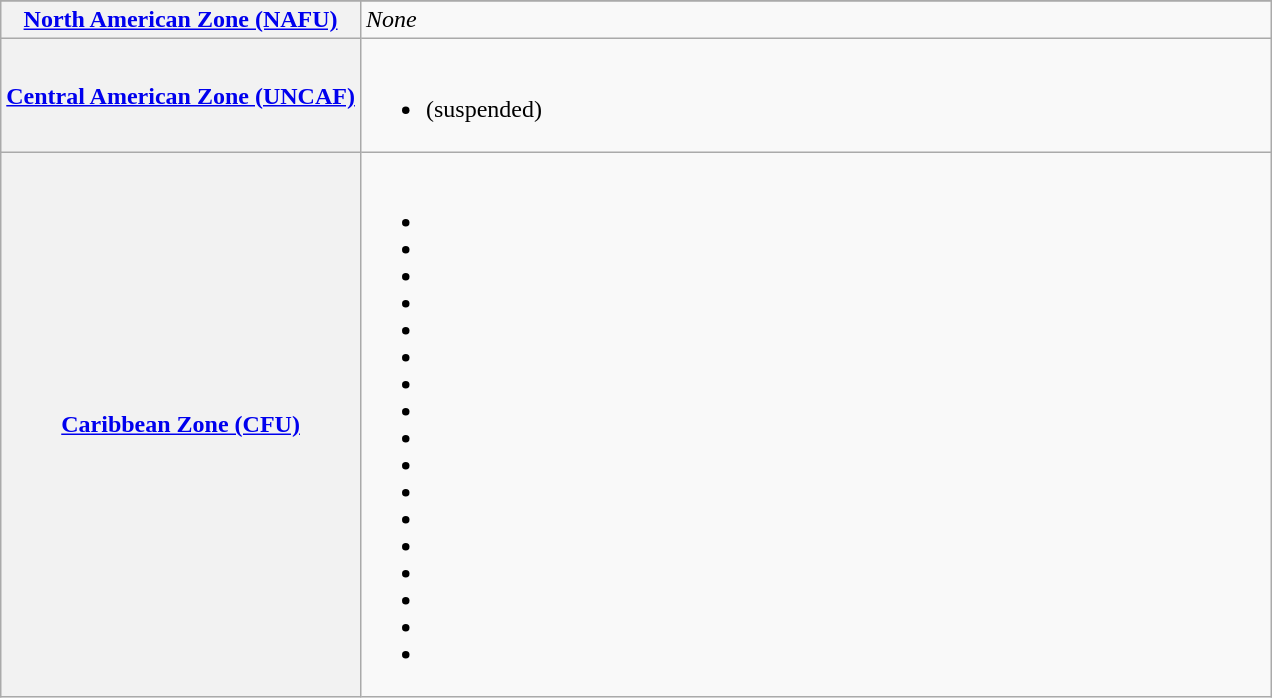<table class="wikitable">
<tr>
</tr>
<tr>
<th><a href='#'>North American Zone (NAFU)</a></th>
<td valign=top width=600><em>None</em></td>
</tr>
<tr>
<th><a href='#'>Central American Zone (UNCAF)</a></th>
<td valign=top><br><ul><li> (suspended)</li></ul></td>
</tr>
<tr>
<th><a href='#'>Caribbean Zone (CFU)</a></th>
<td valign=top><br><ul><li></li><li></li><li></li><li></li><li></li><li></li><li></li><li></li><li></li><li></li><li></li><li></li><li></li><li></li><li></li><li></li><li></li></ul></td>
</tr>
</table>
